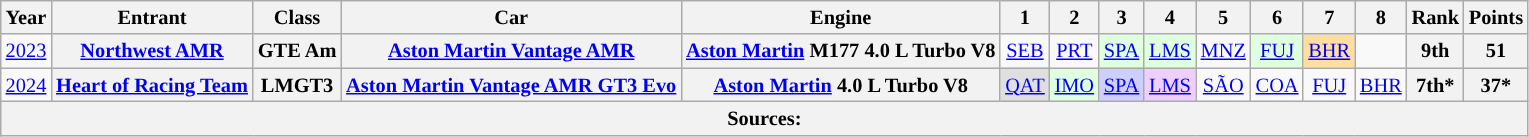<table class="wikitable" style="text-align:center; font-size:85%">
<tr>
<th>Year</th>
<th>Entrant</th>
<th>Class</th>
<th>Car</th>
<th>Engine</th>
<th>1</th>
<th>2</th>
<th>3</th>
<th>4</th>
<th>5</th>
<th>6</th>
<th>7</th>
<th>8</th>
<th>Rank</th>
<th>Points</th>
</tr>
<tr>
<td><a href='#'>2023</a></td>
<th nowrap><a href='#'>Northwest AMR</a></th>
<th nowrap>GTE Am</th>
<th nowrap><a href='#'>Aston Martin Vantage AMR</a></th>
<th nowrap><a href='#'>Aston Martin</a> M177 4.0 L Turbo V8</th>
<td><a href='#'>SEB</a></td>
<td><a href='#'>PRT</a></td>
<td style="background:#dfffdf;"><a href='#'>SPA</a><br></td>
<td style="background:#dfffdf;"><a href='#'>LMS</a><br></td>
<td><a href='#'>MNZ</a></td>
<td style="background:#dfffdf;"><a href='#'>FUJ</a><br></td>
<td style="background:#ffdf9f;"><a href='#'>BHR</a><br></td>
<td></td>
<th>9th</th>
<th>51</th>
</tr>
<tr>
<td><a href='#'>2024</a></td>
<th nowrap><a href='#'>Heart of Racing Team</a></th>
<th>LMGT3</th>
<th nowrap><a href='#'>Aston Martin Vantage AMR GT3 Evo</a></th>
<th nowrap><a href='#'>Aston Martin</a> 4.0 L Turbo V8</th>
<td style="background:#DFDFDF;"><a href='#'>QAT</a><br></td>
<td style="background:#dfffdf;"><a href='#'>IMO</a><br></td>
<td style="background:#CFCFFF;”"><a href='#'>SPA</a><br></td>
<td style="background:#EFCFFF;"><a href='#'>LMS</a><br></td>
<td style="background:#;"><a href='#'>SÃO</a></td>
<td style="background:#;"><a href='#'>COA</a></td>
<td style="background:#;"><a href='#'>FUJ</a></td>
<td style="background:#;"><a href='#'>BHR</a></td>
<th>7th*</th>
<th>37*</th>
</tr>
<tr>
<th colspan="15">Sources:</th>
</tr>
</table>
